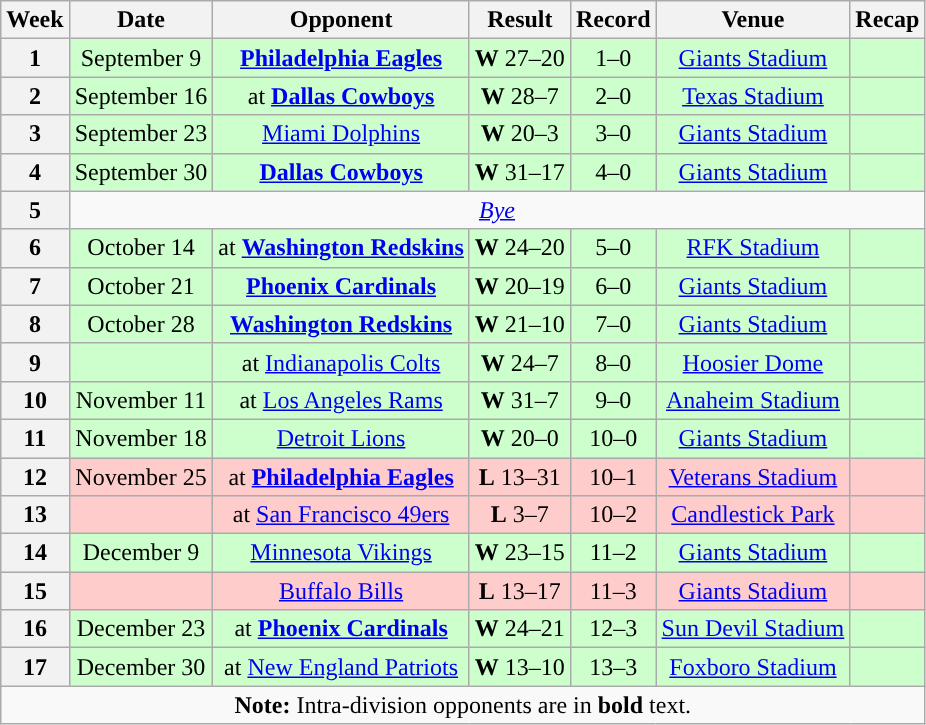<table class="wikitable" style="text-align:center">
<tr>
<th>Week</th>
<th>Date</th>
<th>Opponent</th>
<th>Result</th>
<th>Record</th>
<th>Venue</th>
<th>Recap</th>
</tr>
<tr style="background: #cfc;">
<th>1</th>
<td>September 9</td>
<td><strong><a href='#'>Philadelphia Eagles</a></strong></td>
<td><strong>W</strong> 27–20</td>
<td>1–0</td>
<td><a href='#'>Giants Stadium</a></td>
<td></td>
</tr>
<tr style="background: #cfc;">
<th>2</th>
<td>September 16</td>
<td>at <strong><a href='#'>Dallas Cowboys</a></strong></td>
<td><strong>W</strong> 28–7</td>
<td>2–0</td>
<td><a href='#'>Texas Stadium</a></td>
<td></td>
</tr>
<tr style="background: #cfc;">
<th>3</th>
<td>September 23</td>
<td><a href='#'>Miami Dolphins</a></td>
<td><strong>W</strong> 20–3</td>
<td>3–0</td>
<td><a href='#'>Giants Stadium</a></td>
<td></td>
</tr>
<tr style="background: #cfc;">
<th>4</th>
<td>September 30</td>
<td><strong><a href='#'>Dallas Cowboys</a></strong></td>
<td><strong>W</strong> 31–17</td>
<td>4–0</td>
<td><a href='#'>Giants Stadium</a></td>
<td></td>
</tr>
<tr style="background:;">
<th>5</th>
<td colspan=7 align=center><em><a href='#'>Bye</a></em></td>
</tr>
<tr style="background: #cfc;">
<th>6</th>
<td>October 14</td>
<td>at <strong><a href='#'>Washington Redskins</a></strong></td>
<td><strong>W</strong> 24–20</td>
<td>5–0</td>
<td><a href='#'>RFK Stadium</a></td>
<td></td>
</tr>
<tr style="background: #cfc;">
<th>7</th>
<td>October 21</td>
<td><strong><a href='#'>Phoenix Cardinals</a></strong></td>
<td><strong>W</strong> 20–19</td>
<td>6–0</td>
<td><a href='#'>Giants Stadium</a></td>
<td></td>
</tr>
<tr style="background: #cfc;">
<th>8</th>
<td>October 28</td>
<td><strong><a href='#'>Washington Redskins</a></strong></td>
<td><strong>W</strong> 21–10</td>
<td>7–0</td>
<td><a href='#'>Giants Stadium</a></td>
<td></td>
</tr>
<tr style="background: #cfc;">
<th>9</th>
<td></td>
<td>at <a href='#'>Indianapolis Colts</a></td>
<td><strong>W</strong> 24–7</td>
<td>8–0</td>
<td><a href='#'>Hoosier Dome</a></td>
<td></td>
</tr>
<tr style="background: #cfc;">
<th>10</th>
<td>November 11</td>
<td>at <a href='#'>Los Angeles Rams</a></td>
<td><strong>W</strong> 31–7</td>
<td>9–0</td>
<td><a href='#'>Anaheim Stadium</a></td>
<td></td>
</tr>
<tr style="background: #cfc;">
<th>11</th>
<td>November 18</td>
<td><a href='#'>Detroit Lions</a></td>
<td><strong>W</strong> 20–0</td>
<td>10–0</td>
<td><a href='#'>Giants Stadium</a></td>
<td></td>
</tr>
<tr style="background: #fcc;">
<th>12</th>
<td>November 25</td>
<td>at <strong><a href='#'>Philadelphia Eagles</a></strong></td>
<td><strong>L</strong> 13–31</td>
<td>10–1</td>
<td><a href='#'>Veterans Stadium</a></td>
<td></td>
</tr>
<tr style="background: #fcc;">
<th>13</th>
<td></td>
<td>at <a href='#'>San Francisco 49ers</a></td>
<td><strong>L</strong> 3–7</td>
<td>10–2</td>
<td><a href='#'>Candlestick Park</a></td>
<td></td>
</tr>
<tr style="background: #cfc;">
<th>14</th>
<td>December 9</td>
<td><a href='#'>Minnesota Vikings</a></td>
<td><strong>W</strong> 23–15</td>
<td>11–2</td>
<td><a href='#'>Giants Stadium</a></td>
<td></td>
</tr>
<tr style="background: #fcc;">
<th>15</th>
<td></td>
<td><a href='#'>Buffalo Bills</a></td>
<td><strong>L</strong> 13–17</td>
<td>11–3</td>
<td><a href='#'>Giants Stadium</a></td>
<td></td>
</tr>
<tr style="background: #cfc;">
<th>16</th>
<td>December 23</td>
<td>at <strong><a href='#'>Phoenix Cardinals</a></strong></td>
<td><strong>W</strong> 24–21</td>
<td>12–3</td>
<td><a href='#'>Sun Devil Stadium</a></td>
<td></td>
</tr>
<tr style="background: #cfc;">
<th>17</th>
<td>December 30</td>
<td>at <a href='#'>New England Patriots</a></td>
<td><strong>W</strong> 13–10</td>
<td>13–3</td>
<td><a href='#'>Foxboro Stadium</a></td>
<td></td>
</tr>
<tr>
<td colspan="8"><strong>Note:</strong> Intra-division opponents are in <strong>bold</strong> text.</td>
</tr>
</table>
